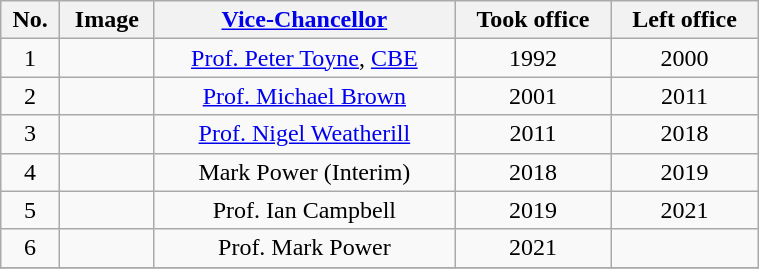<table class="wikitable" style="text-align:center; width:40%">
<tr>
<th>No.</th>
<th>Image</th>
<th><a href='#'>Vice-Chancellor</a></th>
<th>Took office</th>
<th>Left office</th>
</tr>
<tr>
<td>1</td>
<td></td>
<td><a href='#'>Prof. Peter Toyne</a>, <a href='#'>CBE</a></td>
<td>1992</td>
<td>2000</td>
</tr>
<tr>
<td>2</td>
<td></td>
<td><a href='#'>Prof. Michael Brown</a></td>
<td>2001</td>
<td>2011</td>
</tr>
<tr>
<td>3</td>
<td></td>
<td><a href='#'>Prof. Nigel Weatherill</a></td>
<td>2011</td>
<td>2018</td>
</tr>
<tr>
<td>4</td>
<td></td>
<td>Mark Power (Interim)</td>
<td>2018</td>
<td>2019</td>
</tr>
<tr>
<td>5</td>
<td></td>
<td>Prof. Ian Campbell</td>
<td>2019</td>
<td>2021</td>
</tr>
<tr>
<td>6</td>
<td></td>
<td>Prof. Mark Power</td>
<td>2021</td>
<td></td>
</tr>
<tr>
</tr>
</table>
